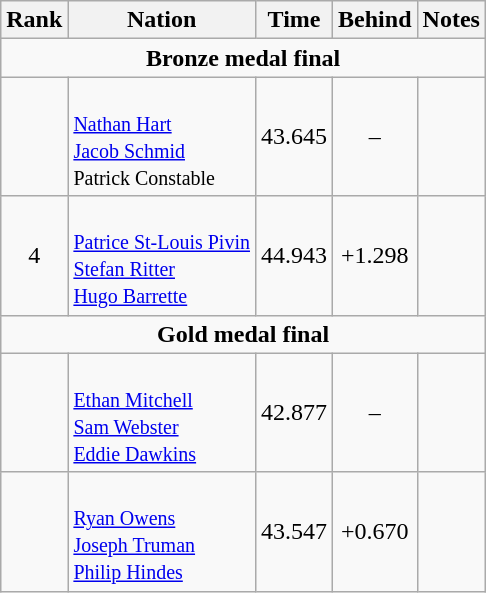<table class="wikitable" style="text-align:center">
<tr>
<th>Rank</th>
<th>Nation</th>
<th>Time</th>
<th>Behind</th>
<th>Notes</th>
</tr>
<tr>
<td colspan=5><strong>Bronze medal final</strong></td>
</tr>
<tr>
<td></td>
<td align=left><br><small><a href='#'>Nathan Hart</a><br><a href='#'>Jacob Schmid</a><br>Patrick Constable</small></td>
<td>43.645</td>
<td>–</td>
<td></td>
</tr>
<tr>
<td>4</td>
<td align=left><br><small><a href='#'>Patrice St-Louis Pivin</a><br><a href='#'>Stefan Ritter</a><br><a href='#'>Hugo Barrette</a></small></td>
<td>44.943</td>
<td>+1.298</td>
<td></td>
</tr>
<tr>
<td colspan=5><strong>Gold medal final</strong></td>
</tr>
<tr>
<td></td>
<td align=left><br><small><a href='#'>Ethan Mitchell</a><br><a href='#'>Sam Webster</a><br><a href='#'>Eddie Dawkins</a></small></td>
<td>42.877</td>
<td>–</td>
<td></td>
</tr>
<tr>
<td></td>
<td align=left><br><small><a href='#'>Ryan Owens</a><br><a href='#'>Joseph Truman</a><br><a href='#'>Philip Hindes</a></small></td>
<td>43.547</td>
<td>+0.670</td>
<td></td>
</tr>
</table>
